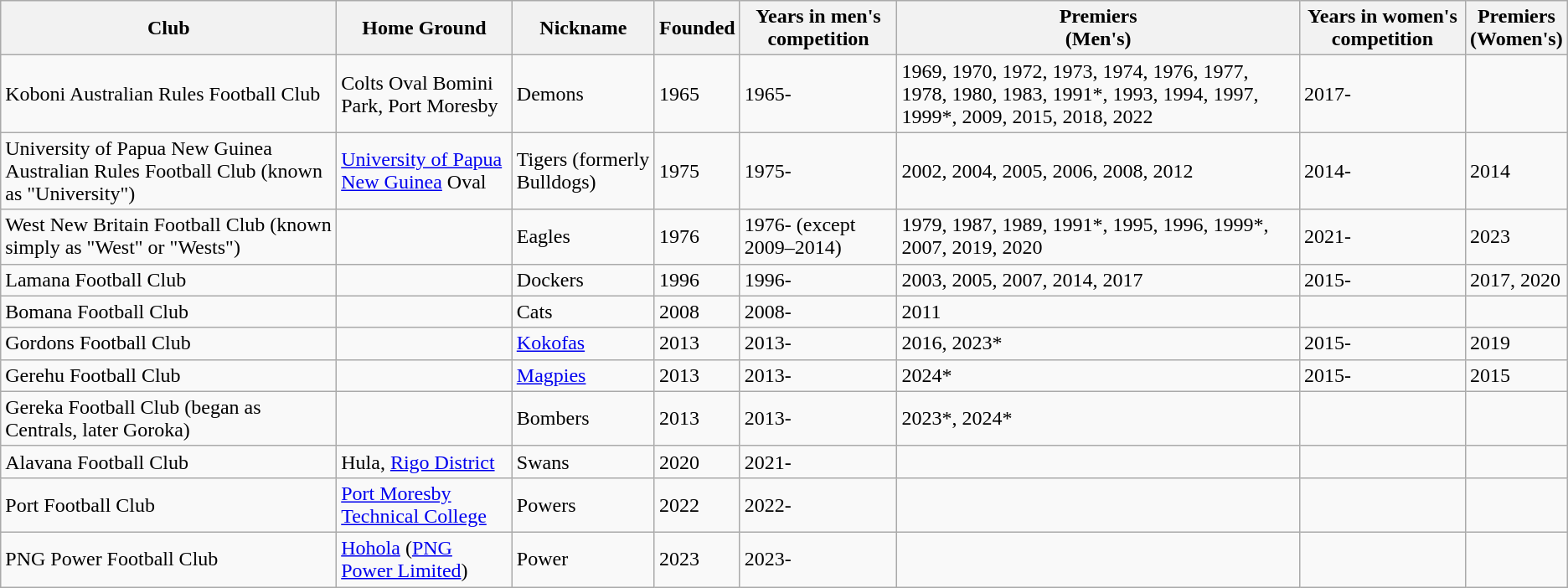<table class="wikitable sortable">
<tr>
<th>Club</th>
<th>Home Ground</th>
<th>Nickname</th>
<th>Founded</th>
<th>Years in men's competition</th>
<th>Premiers<br>(Men's)</th>
<th>Years in women's competition</th>
<th>Premiers<br>(Women's)</th>
</tr>
<tr>
<td>Koboni Australian Rules Football Club</td>
<td>Colts Oval Bomini Park, Port Moresby</td>
<td>Demons</td>
<td>1965</td>
<td>1965-</td>
<td>1969, 1970, 1972, 1973, 1974, 1976, 1977, 1978, 1980, 1983, 1991*, 1993, 1994, 1997, 1999*, 2009, 2015, 2018, 2022</td>
<td>2017-</td>
<td></td>
</tr>
<tr>
<td>University of Papua New Guinea Australian Rules Football Club (known as "University")</td>
<td><a href='#'>University of Papua New Guinea</a> Oval</td>
<td>Tigers (formerly Bulldogs)</td>
<td>1975</td>
<td>1975-</td>
<td>2002, 2004, 2005, 2006, 2008, 2012</td>
<td>2014-</td>
<td>2014</td>
</tr>
<tr>
<td>West New Britain Football Club (known simply as "West" or "Wests")</td>
<td></td>
<td>Eagles</td>
<td>1976</td>
<td>1976- (except 2009–2014)</td>
<td>1979, 1987, 1989, 1991*, 1995, 1996, 1999*, 2007, 2019, 2020</td>
<td>2021-</td>
<td>2023</td>
</tr>
<tr>
<td>Lamana Football Club</td>
<td></td>
<td>Dockers</td>
<td>1996</td>
<td>1996-</td>
<td>2003, 2005, 2007, 2014, 2017</td>
<td>2015-</td>
<td>2017, 2020</td>
</tr>
<tr>
<td>Bomana Football Club</td>
<td></td>
<td>Cats</td>
<td>2008</td>
<td>2008-</td>
<td>2011</td>
<td></td>
<td></td>
</tr>
<tr>
<td>Gordons Football Club</td>
<td></td>
<td><a href='#'>Kokofas</a></td>
<td>2013</td>
<td>2013-</td>
<td>2016, 2023*</td>
<td>2015-</td>
<td>2019</td>
</tr>
<tr>
<td>Gerehu Football Club</td>
<td></td>
<td><a href='#'>Magpies</a></td>
<td>2013</td>
<td>2013-</td>
<td>2024*</td>
<td>2015-</td>
<td>2015</td>
</tr>
<tr>
<td>Gereka Football Club (began as Centrals, later Goroka)</td>
<td></td>
<td>Bombers</td>
<td>2013</td>
<td>2013-</td>
<td>2023*, 2024*</td>
<td></td>
<td></td>
</tr>
<tr>
<td>Alavana Football Club</td>
<td>Hula, <a href='#'>Rigo District</a></td>
<td>Swans</td>
<td>2020</td>
<td>2021-</td>
<td></td>
<td></td>
<td></td>
</tr>
<tr>
<td>Port Football Club</td>
<td><a href='#'>Port Moresby Technical College</a></td>
<td>Powers</td>
<td>2022</td>
<td>2022-</td>
<td></td>
<td></td>
<td></td>
</tr>
<tr>
<td>PNG Power Football Club</td>
<td><a href='#'>Hohola</a> (<a href='#'>PNG Power Limited</a>)</td>
<td>Power</td>
<td>2023</td>
<td>2023-</td>
<td></td>
<td></td>
<td></td>
</tr>
</table>
